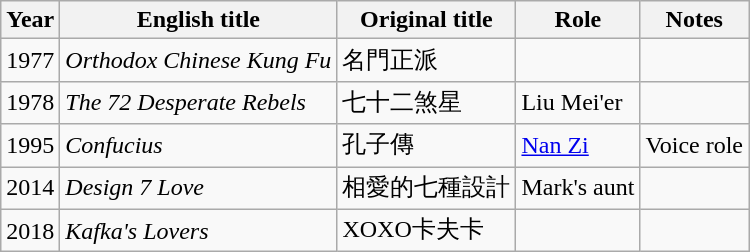<table class="wikitable sortable">
<tr>
<th>Year</th>
<th>English title</th>
<th>Original title</th>
<th>Role</th>
<th class="unsortable">Notes</th>
</tr>
<tr>
<td>1977</td>
<td><em>Orthodox Chinese Kung Fu</em></td>
<td>名門正派</td>
<td></td>
<td></td>
</tr>
<tr>
<td>1978</td>
<td><em>The 72 Desperate Rebels</em></td>
<td>七十二煞星</td>
<td>Liu Mei'er</td>
<td></td>
</tr>
<tr>
<td>1995</td>
<td><em>Confucius</em></td>
<td>孔子傳</td>
<td><a href='#'>Nan Zi</a></td>
<td>Voice role</td>
</tr>
<tr>
<td>2014</td>
<td><em>Design 7 Love</em></td>
<td>相愛的七種設計</td>
<td>Mark's aunt</td>
<td></td>
</tr>
<tr>
<td>2018</td>
<td><em>Kafka's Lovers</em></td>
<td>XOXO卡夫卡</td>
<td></td>
<td></td>
</tr>
</table>
